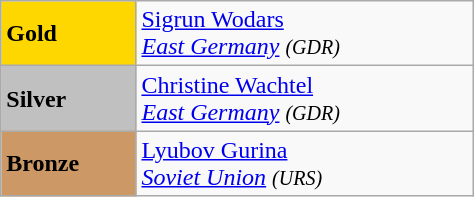<table class="wikitable" width=25%>
<tr>
<td bgcolor="gold"><strong>Gold</strong></td>
<td> <a href='#'>Sigrun Wodars</a><br><em><a href='#'>East Germany</a> <small>(GDR)</small></em></td>
</tr>
<tr>
<td bgcolor="silver"><strong>Silver</strong></td>
<td> <a href='#'>Christine Wachtel</a><br><em><a href='#'>East Germany</a> <small>(GDR)</small></em></td>
</tr>
<tr>
<td bgcolor="CC9966"><strong>Bronze</strong></td>
<td> <a href='#'>Lyubov Gurina</a><br><em><a href='#'>Soviet Union</a> <small>(URS)</small></em></td>
</tr>
</table>
